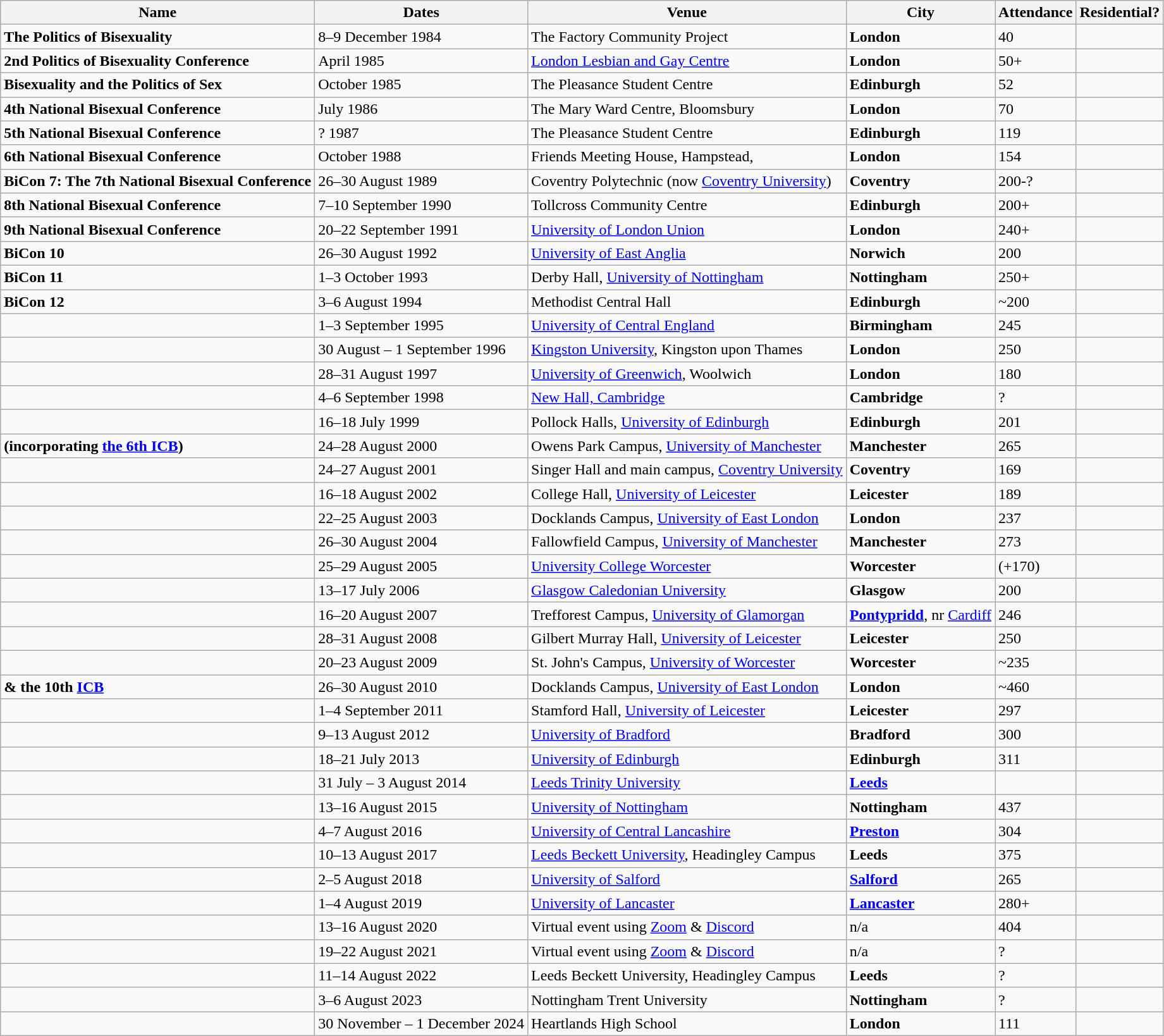<table class="wikitable">
<tr>
<th>Name</th>
<th>Dates</th>
<th>Venue</th>
<th>City</th>
<th>Attendance</th>
<th>Residential?</th>
</tr>
<tr>
<td><strong>The Politics of Bisexuality</strong></td>
<td>8–9 December 1984</td>
<td>The Factory Community Project</td>
<td><strong>London</strong></td>
<td>40</td>
<td></td>
</tr>
<tr>
<td><strong>2nd Politics of Bisexuality Conference</strong></td>
<td>April 1985</td>
<td><a href='#'>London Lesbian and Gay Centre</a></td>
<td><strong>London</strong></td>
<td>50+</td>
<td></td>
</tr>
<tr>
<td><strong>Bisexuality and the Politics of Sex</strong></td>
<td>October 1985</td>
<td>The Pleasance Student Centre</td>
<td><strong>Edinburgh</strong></td>
<td>52</td>
<td></td>
</tr>
<tr>
<td><strong>4th National Bisexual Conference</strong></td>
<td>July 1986</td>
<td>The Mary Ward Centre, Bloomsbury</td>
<td><strong>London</strong></td>
<td>70</td>
<td></td>
</tr>
<tr>
<td><strong>5th National Bisexual Conference</strong></td>
<td>? 1987</td>
<td>The Pleasance Student Centre</td>
<td><strong>Edinburgh</strong></td>
<td>119</td>
<td></td>
</tr>
<tr>
<td><strong>6th National Bisexual Conference</strong></td>
<td>October 1988</td>
<td>Friends Meeting House, Hampstead,</td>
<td><strong>London</strong></td>
<td>154</td>
<td></td>
</tr>
<tr>
<td><strong>BiCon 7: The 7th National Bisexual Conference</strong></td>
<td>26–30 August 1989</td>
<td>Coventry Polytechnic (now <a href='#'>Coventry University</a>)</td>
<td><strong>Coventry</strong></td>
<td>200-?</td>
<td></td>
</tr>
<tr>
<td><strong>8th National Bisexual Conference</strong></td>
<td>7–10 September 1990</td>
<td>Tollcross Community Centre</td>
<td><strong>Edinburgh</strong></td>
<td>200+</td>
<td></td>
</tr>
<tr>
<td><strong>9th National Bisexual Conference</strong></td>
<td>20–22 September 1991</td>
<td><a href='#'>University of London Union</a></td>
<td><strong>London</strong></td>
<td>240+</td>
<td></td>
</tr>
<tr>
<td><strong>BiCon 10</strong></td>
<td>26–30 August 1992</td>
<td><a href='#'>University of East Anglia</a></td>
<td><strong>Norwich</strong></td>
<td>200</td>
<td></td>
</tr>
<tr>
<td><strong>BiCon 11</strong></td>
<td>1–3 October 1993</td>
<td>Derby Hall, <a href='#'>University of Nottingham</a></td>
<td><strong>Nottingham</strong></td>
<td>250+</td>
<td></td>
</tr>
<tr>
<td><strong>BiCon 12</strong></td>
<td>3–6 August 1994</td>
<td>Methodist Central Hall</td>
<td><strong>Edinburgh</strong></td>
<td>~200</td>
<td></td>
</tr>
<tr>
<td><strong> </strong></td>
<td>1–3 September 1995</td>
<td><a href='#'>University of Central England</a></td>
<td><strong>Birmingham</strong></td>
<td>245</td>
<td></td>
</tr>
<tr>
<td><strong></strong></td>
<td>30 August – 1 September 1996</td>
<td><a href='#'>Kingston University</a>, Kingston upon Thames</td>
<td><strong>London</strong></td>
<td>250</td>
<td></td>
</tr>
<tr>
<td><strong></strong></td>
<td>28–31 August 1997</td>
<td><a href='#'>University of Greenwich</a>, Woolwich</td>
<td><strong>London</strong></td>
<td>180</td>
<td></td>
</tr>
<tr>
<td><strong></strong></td>
<td>4–6 September 1998</td>
<td><a href='#'>New Hall, Cambridge</a></td>
<td><strong>Cambridge</strong></td>
<td>?</td>
<td></td>
</tr>
<tr>
<td><strong></strong></td>
<td>16–18 July 1999</td>
<td>Pollock Halls, <a href='#'>University of Edinburgh</a></td>
<td><strong>Edinburgh</strong></td>
<td>201</td>
<td></td>
</tr>
<tr>
<td><strong> (incorporating <a href='#'>the 6th ICB</a>)</strong></td>
<td>24–28 August 2000</td>
<td>Owens Park Campus, <a href='#'>University of Manchester</a></td>
<td><strong>Manchester</strong></td>
<td>265</td>
<td></td>
</tr>
<tr>
<td><strong></strong></td>
<td>24–27 August 2001</td>
<td>Singer Hall and main campus, <a href='#'>Coventry University</a></td>
<td><strong>Coventry</strong></td>
<td>169</td>
<td></td>
</tr>
<tr>
<td><strong></strong></td>
<td>16–18 August 2002</td>
<td>College Hall, <a href='#'>University of Leicester</a></td>
<td><strong>Leicester</strong></td>
<td>189</td>
<td></td>
</tr>
<tr>
<td><strong></strong></td>
<td>22–25 August 2003</td>
<td>Docklands Campus, <a href='#'>University of East London</a></td>
<td><strong>London</strong></td>
<td>237</td>
<td></td>
</tr>
<tr>
<td><strong></strong></td>
<td>26–30 August 2004</td>
<td>Fallowfield Campus, <a href='#'>University of Manchester</a></td>
<td><strong>Manchester</strong></td>
<td>273</td>
<td></td>
</tr>
<tr>
<td><strong></strong></td>
<td>25–29 August 2005</td>
<td><a href='#'>University College Worcester</a></td>
<td><strong>Worcester</strong></td>
<td>(+170)</td>
<td></td>
</tr>
<tr>
<td><strong></strong></td>
<td>13–17 July 2006</td>
<td><a href='#'>Glasgow Caledonian University</a></td>
<td><strong>Glasgow</strong></td>
<td>200</td>
<td></td>
</tr>
<tr>
<td><strong></strong></td>
<td>16–20 August 2007</td>
<td>Trefforest Campus, <a href='#'>University of Glamorgan</a></td>
<td><strong><a href='#'>Pontypridd</a></strong>, nr <a href='#'>Cardiff</a></td>
<td>246</td>
<td></td>
</tr>
<tr>
<td><strong></strong></td>
<td>28–31 August 2008</td>
<td>Gilbert Murray Hall, <a href='#'>University of Leicester</a></td>
<td><strong>Leicester</strong></td>
<td>250</td>
<td></td>
</tr>
<tr>
<td><strong></strong></td>
<td>20–23 August 2009</td>
<td>St. John's Campus, <a href='#'>University of Worcester</a></td>
<td><strong>Worcester</strong></td>
<td>~235</td>
<td></td>
</tr>
<tr>
<td><strong></strong> <strong>& the 10th <a href='#'>ICB</a></strong></td>
<td>26–30 August 2010</td>
<td>Docklands Campus, <a href='#'>University of East London</a></td>
<td><strong>London</strong></td>
<td>~460</td>
<td></td>
</tr>
<tr>
<td><strong></strong></td>
<td>1–4 September 2011</td>
<td>Stamford Hall, <a href='#'>University of Leicester</a></td>
<td><strong>Leicester</strong></td>
<td>297</td>
<td></td>
</tr>
<tr>
<td><strong></strong></td>
<td>9–13 August 2012</td>
<td><a href='#'>University of Bradford</a></td>
<td><strong>Bradford</strong></td>
<td>300</td>
<td></td>
</tr>
<tr>
<td><strong></strong></td>
<td>18–21 July 2013</td>
<td><a href='#'>University of Edinburgh</a></td>
<td><strong>Edinburgh</strong></td>
<td>311</td>
<td></td>
</tr>
<tr>
<td><strong></strong></td>
<td>31 July – 3 August 2014</td>
<td><a href='#'>Leeds Trinity University</a></td>
<td><strong><a href='#'>Leeds</a></strong></td>
<td></td>
<td></td>
</tr>
<tr>
<td><strong></strong></td>
<td>13–16 August 2015</td>
<td><a href='#'>University of Nottingham</a></td>
<td><strong>Nottingham</strong></td>
<td>437</td>
<td></td>
</tr>
<tr>
<td><strong></strong></td>
<td>4–7 August 2016</td>
<td><a href='#'>University of Central Lancashire</a></td>
<td><strong><a href='#'>Preston</a></strong></td>
<td>304</td>
<td></td>
</tr>
<tr>
<td><strong></strong></td>
<td>10–13 August 2017</td>
<td><a href='#'>Leeds Beckett University</a>, Headingley Campus</td>
<td><strong>Leeds</strong></td>
<td>375</td>
<td></td>
</tr>
<tr>
<td><strong></strong></td>
<td>2–5 August 2018</td>
<td><a href='#'>University of Salford</a></td>
<td><strong><a href='#'>Salford</a></strong></td>
<td>265</td>
<td></td>
</tr>
<tr>
<td><strong></strong></td>
<td>1–4 August 2019</td>
<td><a href='#'>University of Lancaster</a></td>
<td><strong><a href='#'>Lancaster</a></strong></td>
<td>280+</td>
<td></td>
</tr>
<tr>
<td><strong></strong></td>
<td>13–16 August 2020</td>
<td>Virtual event using <a href='#'>Zoom</a> & <a href='#'>Discord</a></td>
<td>n/a</td>
<td>404</td>
<td></td>
</tr>
<tr>
<td><strong></strong></td>
<td>19–22 August 2021</td>
<td>Virtual event using <a href='#'>Zoom</a> & <a href='#'>Discord</a></td>
<td>n/a</td>
<td>?</td>
<td></td>
</tr>
<tr>
<td><strong></strong></td>
<td>11–14 August 2022</td>
<td>Leeds Beckett University, Headingley Campus</td>
<td><strong>Leeds</strong></td>
<td>?</td>
<td></td>
</tr>
<tr>
<td><strong></strong></td>
<td>3–6 August 2023</td>
<td>Nottingham Trent University</td>
<td><strong>Nottingham</strong></td>
<td>?</td>
<td></td>
</tr>
<tr>
<td><strong></strong></td>
<td>30 November – 1 December 2024</td>
<td>Heartlands High School</td>
<td><strong>London</strong></td>
<td>111</td>
<td></td>
</tr>
</table>
